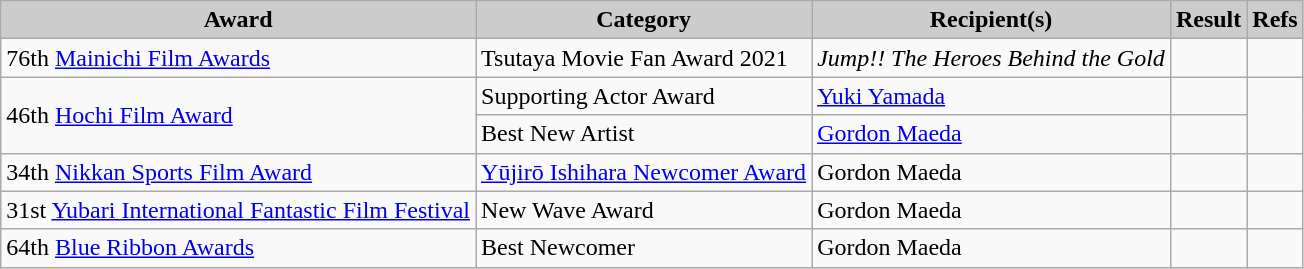<table class="wikitable">
<tr>
<th style="background:#ccc;">Award</th>
<th style="background:#ccc;">Category</th>
<th style="background:#ccc;">Recipient(s)</th>
<th style="background:#ccc;">Result</th>
<th style="background:#ccc;">Refs</th>
</tr>
<tr>
<td rowspan="1">76th <a href='#'>Mainichi Film Awards</a></td>
<td>Tsutaya Movie Fan Award 2021</td>
<td><em>Jump!! The Heroes Behind the Gold</em></td>
<td></td>
<td></td>
</tr>
<tr>
<td rowspan="2">46th <a href='#'>Hochi Film Award</a></td>
<td>Supporting Actor Award</td>
<td><a href='#'>Yuki Yamada</a></td>
<td></td>
<td rowspan="2"></td>
</tr>
<tr>
<td>Best New Artist</td>
<td><a href='#'>Gordon Maeda</a></td>
<td></td>
</tr>
<tr>
<td>34th <a href='#'>Nikkan Sports Film Award</a></td>
<td><a href='#'>Yūjirō Ishihara Newcomer Award</a></td>
<td>Gordon Maeda</td>
<td></td>
<td></td>
</tr>
<tr>
<td>31st <a href='#'>Yubari International Fantastic Film Festival</a></td>
<td>New Wave Award</td>
<td>Gordon Maeda</td>
<td></td>
<td></td>
</tr>
<tr>
<td>64th <a href='#'>Blue Ribbon Awards</a></td>
<td>Best Newcomer</td>
<td>Gordon Maeda</td>
<td></td>
<td></td>
</tr>
</table>
